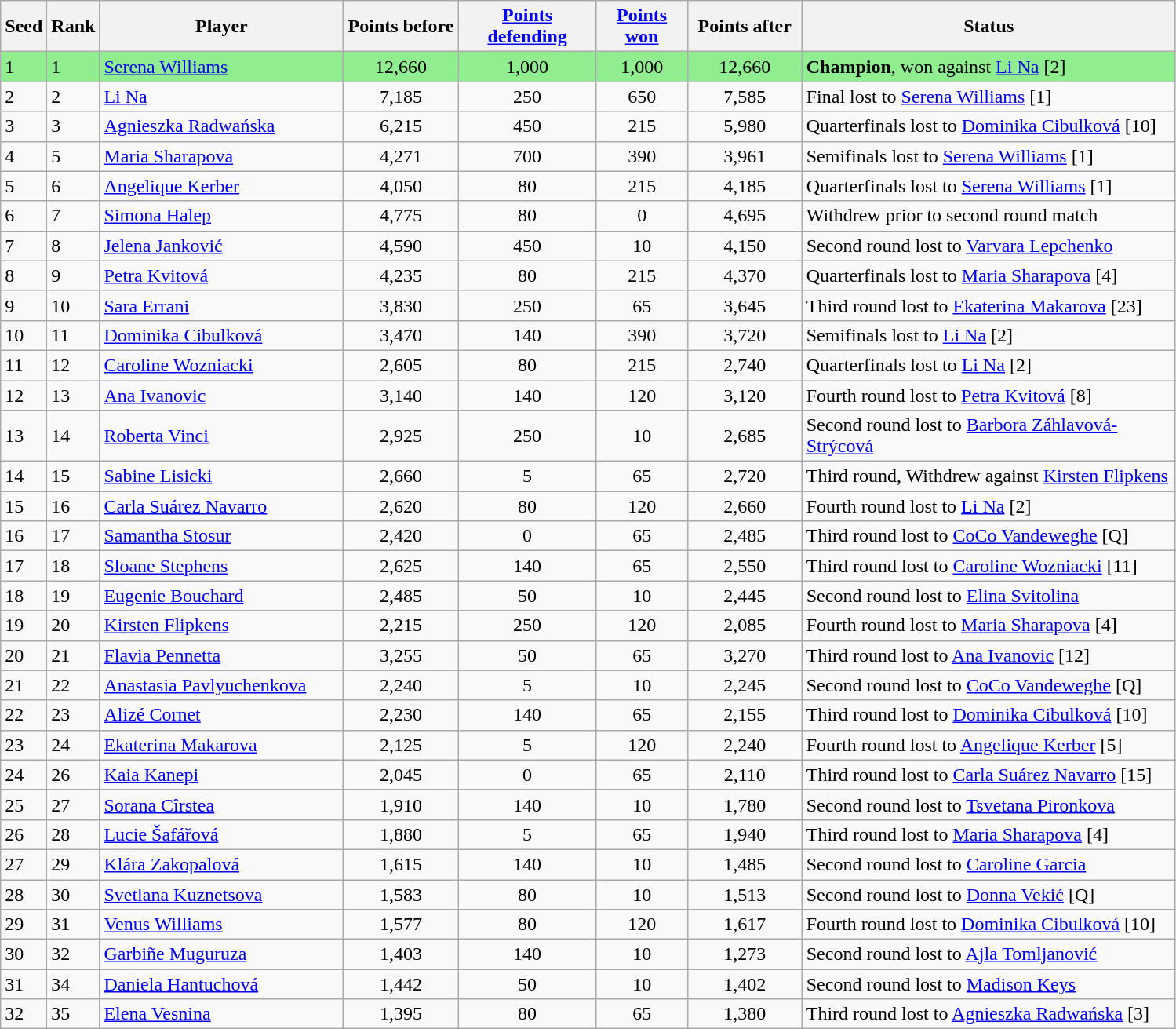<table class="wikitable sortable">
<tr>
<th style="width:30px;">Seed</th>
<th style="width:30px;">Rank</th>
<th style="width:200px;">Player</th>
<th style="width:90px;">Points before</th>
<th style="width:110px;"><a href='#'>Points defending</a></th>
<th style="width:70px;"><a href='#'>Points won</a></th>
<th style="width:90px;">Points after</th>
<th style="width:310px;">Status</th>
</tr>
<tr style="background-color:lightgreen;">
<td>1</td>
<td>1</td>
<td> <a href='#'>Serena Williams</a></td>
<td style="text-align: center">12,660</td>
<td style="text-align: center">1,000</td>
<td style="text-align: center">1,000</td>
<td style="text-align: center">12,660</td>
<td><strong>Champion</strong>, won against  <a href='#'>Li Na</a> [2]</td>
</tr>
<tr>
<td>2</td>
<td>2</td>
<td> <a href='#'>Li Na</a></td>
<td style="text-align: center">7,185</td>
<td style="text-align: center">250</td>
<td style="text-align: center">650</td>
<td style="text-align: center">7,585</td>
<td>Final lost to  <a href='#'>Serena Williams</a> [1]</td>
</tr>
<tr>
<td>3</td>
<td>3</td>
<td> <a href='#'>Agnieszka Radwańska</a></td>
<td style="text-align: center">6,215</td>
<td style="text-align: center">450</td>
<td style="text-align: center">215</td>
<td style="text-align: center">5,980</td>
<td>Quarterfinals lost to  <a href='#'>Dominika Cibulková</a> [10]</td>
</tr>
<tr>
<td>4</td>
<td>5</td>
<td> <a href='#'>Maria Sharapova</a></td>
<td style="text-align: center">4,271</td>
<td style="text-align: center">700</td>
<td style="text-align: center">390</td>
<td style="text-align: center">3,961</td>
<td>Semifinals lost to  <a href='#'>Serena Williams</a> [1]</td>
</tr>
<tr>
<td>5</td>
<td>6</td>
<td> <a href='#'>Angelique Kerber</a></td>
<td style="text-align: center">4,050</td>
<td style="text-align: center">80</td>
<td style="text-align: center">215</td>
<td style="text-align: center">4,185</td>
<td>Quarterfinals lost to  <a href='#'>Serena Williams</a> [1]</td>
</tr>
<tr>
<td>6</td>
<td>7</td>
<td> <a href='#'>Simona Halep</a></td>
<td style="text-align: center">4,775</td>
<td style="text-align: center">80</td>
<td style="text-align: center">0</td>
<td style="text-align: center">4,695</td>
<td>Withdrew prior to second round match</td>
</tr>
<tr>
<td>7</td>
<td>8</td>
<td> <a href='#'>Jelena Janković</a></td>
<td style="text-align: center">4,590</td>
<td style="text-align: center">450</td>
<td style="text-align: center">10</td>
<td style="text-align: center">4,150</td>
<td>Second round lost to  <a href='#'>Varvara Lepchenko</a></td>
</tr>
<tr>
<td>8</td>
<td>9</td>
<td> <a href='#'>Petra Kvitová</a></td>
<td style="text-align: center">4,235</td>
<td style="text-align: center">80</td>
<td style="text-align: center">215</td>
<td style="text-align: center">4,370</td>
<td>Quarterfinals lost to  <a href='#'>Maria Sharapova</a> [4]</td>
</tr>
<tr>
<td>9</td>
<td>10</td>
<td> <a href='#'>Sara Errani</a></td>
<td style="text-align: center">3,830</td>
<td style="text-align: center">250</td>
<td style="text-align: center">65</td>
<td style="text-align: center">3,645</td>
<td>Third round lost to  <a href='#'>Ekaterina Makarova</a> [23]</td>
</tr>
<tr>
<td>10</td>
<td>11</td>
<td> <a href='#'>Dominika Cibulková</a></td>
<td style="text-align: center">3,470</td>
<td style="text-align: center">140</td>
<td style="text-align: center">390</td>
<td style="text-align: center">3,720</td>
<td>Semifinals lost to  <a href='#'>Li Na</a> [2]</td>
</tr>
<tr>
<td>11</td>
<td>12</td>
<td> <a href='#'>Caroline Wozniacki</a></td>
<td style="text-align: center">2,605</td>
<td style="text-align: center">80</td>
<td style="text-align: center">215</td>
<td style="text-align: center">2,740</td>
<td>Quarterfinals lost to  <a href='#'>Li Na</a> [2]</td>
</tr>
<tr>
<td>12</td>
<td>13</td>
<td> <a href='#'>Ana Ivanovic</a></td>
<td style="text-align: center">3,140</td>
<td style="text-align: center">140</td>
<td style="text-align: center">120</td>
<td style="text-align: center">3,120</td>
<td>Fourth round lost to  <a href='#'>Petra Kvitová</a> [8]</td>
</tr>
<tr>
<td>13</td>
<td>14</td>
<td> <a href='#'>Roberta Vinci</a></td>
<td style="text-align: center">2,925</td>
<td style="text-align: center">250</td>
<td style="text-align: center">10</td>
<td style="text-align: center">2,685</td>
<td>Second round lost to  <a href='#'>Barbora Záhlavová-Strýcová</a></td>
</tr>
<tr>
<td>14</td>
<td>15</td>
<td> <a href='#'>Sabine Lisicki</a></td>
<td style="text-align: center">2,660</td>
<td style="text-align: center">5</td>
<td style="text-align: center">65</td>
<td style="text-align: center">2,720</td>
<td>Third round, Withdrew against <a href='#'>Kirsten Flipkens</a></td>
</tr>
<tr>
<td>15</td>
<td>16</td>
<td> <a href='#'>Carla Suárez Navarro</a></td>
<td style="text-align: center">2,620</td>
<td style="text-align: center">80</td>
<td style="text-align: center">120</td>
<td style="text-align: center">2,660</td>
<td>Fourth round lost to  <a href='#'>Li Na</a> [2]</td>
</tr>
<tr>
<td>16</td>
<td>17</td>
<td> <a href='#'>Samantha Stosur</a></td>
<td style="text-align: center">2,420</td>
<td style="text-align: center">0</td>
<td style="text-align: center">65</td>
<td style="text-align: center">2,485</td>
<td>Third round lost to  <a href='#'>CoCo Vandeweghe</a> [Q]</td>
</tr>
<tr>
<td>17</td>
<td>18</td>
<td> <a href='#'>Sloane Stephens</a></td>
<td style="text-align: center">2,625</td>
<td style="text-align: center">140</td>
<td style="text-align: center">65</td>
<td style="text-align: center">2,550</td>
<td>Third round lost to  <a href='#'>Caroline Wozniacki</a> [11]</td>
</tr>
<tr>
<td>18</td>
<td>19</td>
<td> <a href='#'>Eugenie Bouchard</a></td>
<td style="text-align: center">2,485</td>
<td style="text-align: center">50</td>
<td style="text-align: center">10</td>
<td style="text-align: center">2,445</td>
<td>Second round lost to  <a href='#'>Elina Svitolina</a></td>
</tr>
<tr>
<td>19</td>
<td>20</td>
<td> <a href='#'>Kirsten Flipkens</a></td>
<td style="text-align: center">2,215</td>
<td style="text-align: center">250</td>
<td style="text-align: center">120</td>
<td style="text-align: center">2,085</td>
<td>Fourth round lost to  <a href='#'>Maria Sharapova</a> [4]</td>
</tr>
<tr>
<td>20</td>
<td>21</td>
<td> <a href='#'>Flavia Pennetta</a></td>
<td style="text-align: center">3,255</td>
<td style="text-align: center">50</td>
<td style="text-align: center">65</td>
<td style="text-align: center">3,270</td>
<td>Third round lost to  <a href='#'>Ana Ivanovic</a> [12]</td>
</tr>
<tr>
<td>21</td>
<td>22</td>
<td> <a href='#'>Anastasia Pavlyuchenkova</a></td>
<td style="text-align: center">2,240</td>
<td style="text-align: center">5</td>
<td style="text-align: center">10</td>
<td style="text-align: center">2,245</td>
<td>Second round lost to  <a href='#'>CoCo Vandeweghe</a> [Q]</td>
</tr>
<tr>
<td>22</td>
<td>23</td>
<td> <a href='#'>Alizé Cornet</a></td>
<td style="text-align: center">2,230</td>
<td style="text-align: center">140</td>
<td style="text-align: center">65</td>
<td style="text-align: center">2,155</td>
<td>Third round lost to  <a href='#'>Dominika Cibulková</a> [10]</td>
</tr>
<tr>
<td>23</td>
<td>24</td>
<td> <a href='#'>Ekaterina Makarova</a></td>
<td style="text-align: center">2,125</td>
<td style="text-align: center">5</td>
<td style="text-align: center">120</td>
<td style="text-align: center">2,240</td>
<td>Fourth round lost to  <a href='#'>Angelique Kerber</a> [5]</td>
</tr>
<tr>
<td>24</td>
<td>26</td>
<td> <a href='#'>Kaia Kanepi</a></td>
<td style="text-align: center">2,045</td>
<td style="text-align: center">0</td>
<td style="text-align: center">65</td>
<td style="text-align: center">2,110</td>
<td>Third round lost to  <a href='#'>Carla Suárez Navarro</a> [15]</td>
</tr>
<tr>
<td>25</td>
<td>27</td>
<td> <a href='#'>Sorana Cîrstea</a></td>
<td style="text-align: center">1,910</td>
<td style="text-align: center">140</td>
<td style="text-align: center">10</td>
<td style="text-align: center">1,780</td>
<td>Second round lost to  <a href='#'>Tsvetana Pironkova</a></td>
</tr>
<tr>
<td>26</td>
<td>28</td>
<td> <a href='#'>Lucie Šafářová</a></td>
<td style="text-align: center">1,880</td>
<td style="text-align: center">5</td>
<td style="text-align: center">65</td>
<td style="text-align: center">1,940</td>
<td>Third round lost to  <a href='#'>Maria Sharapova</a> [4]</td>
</tr>
<tr>
<td>27</td>
<td>29</td>
<td> <a href='#'>Klára Zakopalová</a></td>
<td style="text-align: center">1,615</td>
<td style="text-align: center">140</td>
<td style="text-align: center">10</td>
<td style="text-align: center">1,485</td>
<td>Second round lost to  <a href='#'>Caroline Garcia</a></td>
</tr>
<tr>
<td>28</td>
<td>30</td>
<td> <a href='#'>Svetlana Kuznetsova</a></td>
<td style="text-align: center">1,583</td>
<td style="text-align: center">80</td>
<td style="text-align: center">10</td>
<td style="text-align: center">1,513</td>
<td>Second round lost to  <a href='#'>Donna Vekić</a> [Q]</td>
</tr>
<tr>
<td>29</td>
<td>31</td>
<td> <a href='#'>Venus Williams</a></td>
<td style="text-align: center">1,577</td>
<td style="text-align: center">80</td>
<td style="text-align: center">120</td>
<td style="text-align: center">1,617</td>
<td>Fourth round lost to  <a href='#'>Dominika Cibulková</a> [10]</td>
</tr>
<tr>
<td>30</td>
<td>32</td>
<td> <a href='#'>Garbiñe Muguruza</a></td>
<td style="text-align: center">1,403</td>
<td style="text-align: center">140</td>
<td style="text-align: center">10</td>
<td style="text-align: center">1,273</td>
<td>Second round lost to  <a href='#'>Ajla Tomljanović</a></td>
</tr>
<tr>
<td>31</td>
<td>34</td>
<td> <a href='#'>Daniela Hantuchová</a></td>
<td style="text-align: center">1,442</td>
<td style="text-align: center">50</td>
<td style="text-align: center">10</td>
<td style="text-align: center">1,402</td>
<td>Second round lost to  <a href='#'>Madison Keys</a></td>
</tr>
<tr>
<td>32</td>
<td>35</td>
<td> <a href='#'>Elena Vesnina</a></td>
<td style="text-align: center">1,395</td>
<td style="text-align: center">80</td>
<td style="text-align: center">65</td>
<td style="text-align: center">1,380</td>
<td>Third round lost to  <a href='#'>Agnieszka Radwańska</a> [3]</td>
</tr>
</table>
